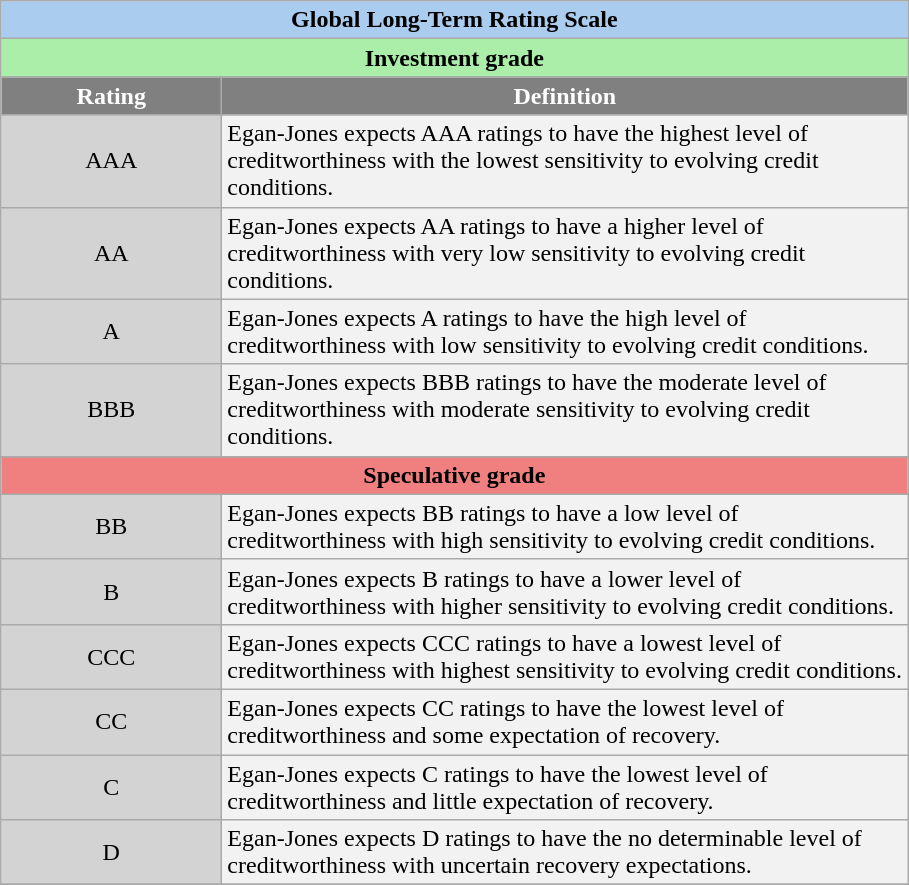<table class="wikitable" style="text-align:center">
<tr 76543>
<th colspan="2" style="background:#AACCEE">Global Long-Term Rating Scale</th>
</tr>
<tr style="font-weight:bold">
<th colspan="2" style="background:#AAEEAA">Investment grade</th>
</tr>
<tr style="font-weight:bold">
<th width ="140" style="background:#808080; color:White">Rating</th>
<th ! width ="450" style="background:#808080; color:White">Definition</th>
</tr>
<tr>
<td style="background:LightGrey">AAA</td>
<td ! style="background:#F2F2F2; text-align:left">Egan-Jones expects AAA ratings to have the highest level of creditworthiness with the lowest sensitivity to evolving credit conditions.</td>
</tr>
<tr>
<td style="background:LightGrey">AA</td>
<td ! style="background:#F2F2F2; text-align:left">Egan-Jones expects AA ratings to have a higher level of creditworthiness with very low sensitivity to evolving credit conditions.</td>
</tr>
<tr>
<td style="background:LightGrey">A</td>
<td ! style="background:#F2F2F2; text-align:left">Egan-Jones expects A ratings to have the high level of creditworthiness with low sensitivity to evolving credit conditions.</td>
</tr>
<tr>
<td style="background:LightGrey">BBB</td>
<td ! style="background:#F2F2F2; text-align:left">Egan-Jones expects BBB ratings to have the moderate level of creditworthiness with moderate sensitivity to evolving credit conditions.</td>
</tr>
<tr>
</tr>
<tr style="font-weight:bold">
<th colspan="2" style="background:LightCoral">Speculative grade</th>
</tr>
<tr>
<td style="background:LightGrey">BB</td>
<td ! style="background:#F2F2F2; text-align:left">Egan-Jones expects BB ratings to have a low level of creditworthiness with high sensitivity to evolving credit conditions.</td>
</tr>
<tr>
<td style="background:LightGrey">B</td>
<td ! style="background:#F2F2F2; text-align:left">Egan-Jones expects B ratings to have a lower level of creditworthiness with higher sensitivity to evolving credit conditions.</td>
</tr>
<tr>
<td style="background:LightGrey">CCC</td>
<td ! style="background:#F2F2F2; text-align:left">Egan-Jones expects CCC ratings to have a lowest level of creditworthiness with highest sensitivity to evolving credit conditions.</td>
</tr>
<tr>
<td style="background:LightGrey">CC</td>
<td ! style="background:#F2F2F2; text-align:left">Egan-Jones expects CC ratings to have the lowest level of creditworthiness and some expectation of recovery.</td>
</tr>
<tr>
<td style="background:LightGrey">C</td>
<td ! style="background:#F2F2F2; text-align:left">Egan-Jones expects C ratings to have the lowest level of creditworthiness and little expectation of recovery.</td>
</tr>
<tr>
<td style="background:LightGrey">D</td>
<td ! style="background:#F2F2F2; text-align:left">Egan-Jones expects D ratings to have the no determinable level of creditworthiness with uncertain recovery expectations.</td>
</tr>
<tr>
</tr>
</table>
